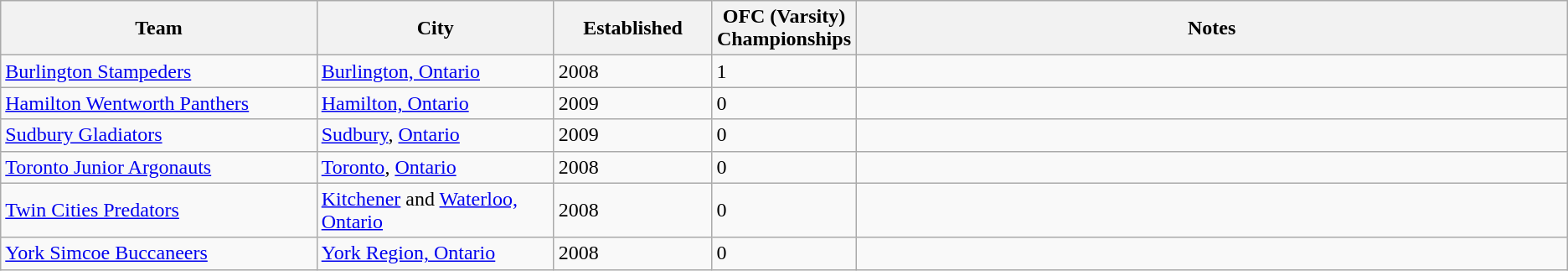<table class="wikitable">
<tr>
<th bgcolor="#DDDDFF" width="20%">Team</th>
<th bgcolor="#DDDDFF" width="15%">City</th>
<th bgcolor="#DDDDFF" width="10%">Established</th>
<th bgcolor="#DDDDFF" width="5%">OFC (Varsity) Championships</th>
<th bgcolor="#DDDDFF" width="45%">Notes</th>
</tr>
<tr>
<td><a href='#'>Burlington Stampeders</a></td>
<td><a href='#'>Burlington, Ontario</a></td>
<td>2008</td>
<td>1</td>
<td></td>
</tr>
<tr>
<td><a href='#'>Hamilton Wentworth Panthers</a></td>
<td><a href='#'>Hamilton, Ontario</a></td>
<td>2009</td>
<td>0</td>
<td></td>
</tr>
<tr>
<td><a href='#'>Sudbury Gladiators</a></td>
<td><a href='#'>Sudbury</a>, <a href='#'>Ontario</a></td>
<td>2009</td>
<td>0</td>
<td></td>
</tr>
<tr>
<td><a href='#'>Toronto Junior Argonauts</a></td>
<td><a href='#'>Toronto</a>, <a href='#'>Ontario</a></td>
<td>2008</td>
<td>0</td>
<td></td>
</tr>
<tr>
<td><a href='#'>Twin Cities Predators</a></td>
<td><a href='#'>Kitchener</a> and <a href='#'>Waterloo, Ontario</a></td>
<td>2008</td>
<td>0</td>
<td></td>
</tr>
<tr>
<td><a href='#'>York Simcoe Buccaneers</a></td>
<td><a href='#'>York Region, Ontario</a></td>
<td>2008</td>
<td>0</td>
<td></td>
</tr>
</table>
